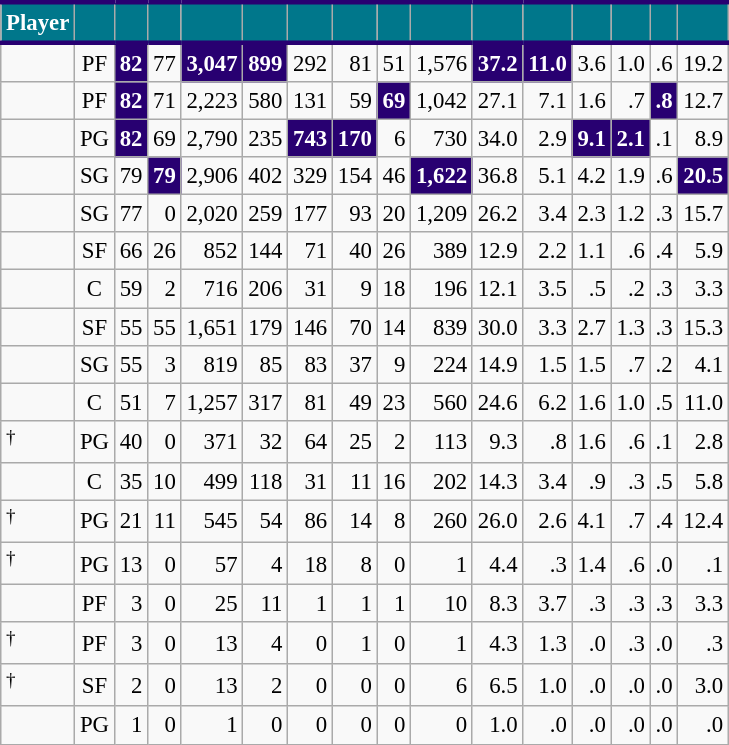<table class="wikitable sortable" style="font-size: 95%; text-align:right;">
<tr>
<th style="background:#00778B; color:#FFFFFF; border-top:#280071 3px solid; border-bottom:#280071 3px solid;">Player</th>
<th style="background:#00778B; color:#FFFFFF; border-top:#280071 3px solid; border-bottom:#280071 3px solid;"></th>
<th style="background:#00778B; color:#FFFFFF; border-top:#280071 3px solid; border-bottom:#280071 3px solid;"></th>
<th style="background:#00778B; color:#FFFFFF; border-top:#280071 3px solid; border-bottom:#280071 3px solid;"></th>
<th style="background:#00778B; color:#FFFFFF; border-top:#280071 3px solid; border-bottom:#280071 3px solid;"></th>
<th style="background:#00778B; color:#FFFFFF; border-top:#280071 3px solid; border-bottom:#280071 3px solid;"></th>
<th style="background:#00778B; color:#FFFFFF; border-top:#280071 3px solid; border-bottom:#280071 3px solid;"></th>
<th style="background:#00778B; color:#FFFFFF; border-top:#280071 3px solid; border-bottom:#280071 3px solid;"></th>
<th style="background:#00778B; color:#FFFFFF; border-top:#280071 3px solid; border-bottom:#280071 3px solid;"></th>
<th style="background:#00778B; color:#FFFFFF; border-top:#280071 3px solid; border-bottom:#280071 3px solid;"></th>
<th style="background:#00778B; color:#FFFFFF; border-top:#280071 3px solid; border-bottom:#280071 3px solid;"></th>
<th style="background:#00778B; color:#FFFFFF; border-top:#280071 3px solid; border-bottom:#280071 3px solid;"></th>
<th style="background:#00778B; color:#FFFFFF; border-top:#280071 3px solid; border-bottom:#280071 3px solid;"></th>
<th style="background:#00778B; color:#FFFFFF; border-top:#280071 3px solid; border-bottom:#280071 3px solid;"></th>
<th style="background:#00778B; color:#FFFFFF; border-top:#280071 3px solid; border-bottom:#280071 3px solid;"></th>
<th style="background:#00778B; color:#FFFFFF; border-top:#280071 3px solid; border-bottom:#280071 3px solid;"></th>
</tr>
<tr>
<td style="text-align:left;"></td>
<td style="text-align:center;">PF</td>
<td style="background:#280071; color:#FFFFFF;"><strong>82</strong></td>
<td>77</td>
<td style="background:#280071; color:#FFFFFF;"><strong>3,047</strong></td>
<td style="background:#280071; color:#FFFFFF;"><strong>899</strong></td>
<td>292</td>
<td>81</td>
<td>51</td>
<td>1,576</td>
<td style="background:#280071; color:#FFFFFF;"><strong>37.2</strong></td>
<td style="background:#280071; color:#FFFFFF;"><strong>11.0</strong></td>
<td>3.6</td>
<td>1.0</td>
<td>.6</td>
<td>19.2</td>
</tr>
<tr>
<td style="text-align:left;"></td>
<td style="text-align:center;">PF</td>
<td style="background:#280071; color:#FFFFFF;"><strong>82</strong></td>
<td>71</td>
<td>2,223</td>
<td>580</td>
<td>131</td>
<td>59</td>
<td style="background:#280071; color:#FFFFFF;"><strong>69</strong></td>
<td>1,042</td>
<td>27.1</td>
<td>7.1</td>
<td>1.6</td>
<td>.7</td>
<td style="background:#280071; color:#FFFFFF;"><strong>.8</strong></td>
<td>12.7</td>
</tr>
<tr>
<td style="text-align:left;"></td>
<td style="text-align:center;">PG</td>
<td style="background:#280071; color:#FFFFFF;"><strong>82</strong></td>
<td>69</td>
<td>2,790</td>
<td>235</td>
<td style="background:#280071; color:#FFFFFF;"><strong>743</strong></td>
<td style="background:#280071; color:#FFFFFF;"><strong>170</strong></td>
<td>6</td>
<td>730</td>
<td>34.0</td>
<td>2.9</td>
<td style="background:#280071; color:#FFFFFF;"><strong>9.1</strong></td>
<td style="background:#280071; color:#FFFFFF;"><strong>2.1</strong></td>
<td>.1</td>
<td>8.9</td>
</tr>
<tr>
<td style="text-align:left;"></td>
<td style="text-align:center;">SG</td>
<td>79</td>
<td style="background:#280071; color:#FFFFFF;"><strong>79</strong></td>
<td>2,906</td>
<td>402</td>
<td>329</td>
<td>154</td>
<td>46</td>
<td style="background:#280071; color:#FFFFFF;"><strong>1,622</strong></td>
<td>36.8</td>
<td>5.1</td>
<td>4.2</td>
<td>1.9</td>
<td>.6</td>
<td style="background:#280071; color:#FFFFFF;"><strong>20.5</strong></td>
</tr>
<tr>
<td style="text-align:left;"></td>
<td style="text-align:center;">SG</td>
<td>77</td>
<td>0</td>
<td>2,020</td>
<td>259</td>
<td>177</td>
<td>93</td>
<td>20</td>
<td>1,209</td>
<td>26.2</td>
<td>3.4</td>
<td>2.3</td>
<td>1.2</td>
<td>.3</td>
<td>15.7</td>
</tr>
<tr>
<td style="text-align:left;"></td>
<td style="text-align:center;">SF</td>
<td>66</td>
<td>26</td>
<td>852</td>
<td>144</td>
<td>71</td>
<td>40</td>
<td>26</td>
<td>389</td>
<td>12.9</td>
<td>2.2</td>
<td>1.1</td>
<td>.6</td>
<td>.4</td>
<td>5.9</td>
</tr>
<tr>
<td style="text-align:left;"></td>
<td style="text-align:center;">C</td>
<td>59</td>
<td>2</td>
<td>716</td>
<td>206</td>
<td>31</td>
<td>9</td>
<td>18</td>
<td>196</td>
<td>12.1</td>
<td>3.5</td>
<td>.5</td>
<td>.2</td>
<td>.3</td>
<td>3.3</td>
</tr>
<tr>
<td style="text-align:left;"></td>
<td style="text-align:center;">SF</td>
<td>55</td>
<td>55</td>
<td>1,651</td>
<td>179</td>
<td>146</td>
<td>70</td>
<td>14</td>
<td>839</td>
<td>30.0</td>
<td>3.3</td>
<td>2.7</td>
<td>1.3</td>
<td>.3</td>
<td>15.3</td>
</tr>
<tr>
<td style="text-align:left;"></td>
<td style="text-align:center;">SG</td>
<td>55</td>
<td>3</td>
<td>819</td>
<td>85</td>
<td>83</td>
<td>37</td>
<td>9</td>
<td>224</td>
<td>14.9</td>
<td>1.5</td>
<td>1.5</td>
<td>.7</td>
<td>.2</td>
<td>4.1</td>
</tr>
<tr>
<td style="text-align:left;"></td>
<td style="text-align:center;">C</td>
<td>51</td>
<td>7</td>
<td>1,257</td>
<td>317</td>
<td>81</td>
<td>49</td>
<td>23</td>
<td>560</td>
<td>24.6</td>
<td>6.2</td>
<td>1.6</td>
<td>1.0</td>
<td>.5</td>
<td>11.0</td>
</tr>
<tr>
<td style="text-align:left;"><sup>†</sup></td>
<td style="text-align:center;">PG</td>
<td>40</td>
<td>0</td>
<td>371</td>
<td>32</td>
<td>64</td>
<td>25</td>
<td>2</td>
<td>113</td>
<td>9.3</td>
<td>.8</td>
<td>1.6</td>
<td>.6</td>
<td>.1</td>
<td>2.8</td>
</tr>
<tr>
<td style="text-align:left;"></td>
<td style="text-align:center;">C</td>
<td>35</td>
<td>10</td>
<td>499</td>
<td>118</td>
<td>31</td>
<td>11</td>
<td>16</td>
<td>202</td>
<td>14.3</td>
<td>3.4</td>
<td>.9</td>
<td>.3</td>
<td>.5</td>
<td>5.8</td>
</tr>
<tr>
<td style="text-align:left;"><sup>†</sup></td>
<td style="text-align:center;">PG</td>
<td>21</td>
<td>11</td>
<td>545</td>
<td>54</td>
<td>86</td>
<td>14</td>
<td>8</td>
<td>260</td>
<td>26.0</td>
<td>2.6</td>
<td>4.1</td>
<td>.7</td>
<td>.4</td>
<td>12.4</td>
</tr>
<tr>
<td style="text-align:left;"><sup>†</sup></td>
<td style="text-align:center;">PG</td>
<td>13</td>
<td>0</td>
<td>57</td>
<td>4</td>
<td>18</td>
<td>8</td>
<td>0</td>
<td>1</td>
<td>4.4</td>
<td>.3</td>
<td>1.4</td>
<td>.6</td>
<td>.0</td>
<td>.1</td>
</tr>
<tr>
<td style="text-align:left;"></td>
<td style="text-align:center;">PF</td>
<td>3</td>
<td>0</td>
<td>25</td>
<td>11</td>
<td>1</td>
<td>1</td>
<td>1</td>
<td>10</td>
<td>8.3</td>
<td>3.7</td>
<td>.3</td>
<td>.3</td>
<td>.3</td>
<td>3.3</td>
</tr>
<tr>
<td style="text-align:left;"><sup>†</sup></td>
<td style="text-align:center;">PF</td>
<td>3</td>
<td>0</td>
<td>13</td>
<td>4</td>
<td>0</td>
<td>1</td>
<td>0</td>
<td>1</td>
<td>4.3</td>
<td>1.3</td>
<td>.0</td>
<td>.3</td>
<td>.0</td>
<td>.3</td>
</tr>
<tr>
<td style="text-align:left;"><sup>†</sup></td>
<td style="text-align:center;">SF</td>
<td>2</td>
<td>0</td>
<td>13</td>
<td>2</td>
<td>0</td>
<td>0</td>
<td>0</td>
<td>6</td>
<td>6.5</td>
<td>1.0</td>
<td>.0</td>
<td>.0</td>
<td>.0</td>
<td>3.0</td>
</tr>
<tr>
<td style="text-align:left;"></td>
<td style="text-align:center;">PG</td>
<td>1</td>
<td>0</td>
<td>1</td>
<td>0</td>
<td>0</td>
<td>0</td>
<td>0</td>
<td>0</td>
<td>1.0</td>
<td>.0</td>
<td>.0</td>
<td>.0</td>
<td>.0</td>
<td>.0</td>
</tr>
</table>
